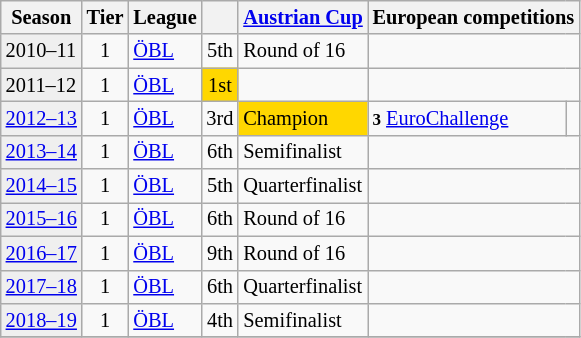<table class="wikitable" style="font-size:85%">
<tr bgcolor=>
<th>Season</th>
<th>Tier</th>
<th>League</th>
<th></th>
<th><a href='#'>Austrian Cup</a></th>
<th colspan=2>European competitions</th>
</tr>
<tr>
<td style="background:#efefef;">2010–11</td>
<td align="center">1</td>
<td><a href='#'> ÖBL</a></td>
<td style="background: " align="center">5th</td>
<td>Round of 16</td>
<td colspan=2></td>
</tr>
<tr>
<td style="background:#efefef;">2011–12</td>
<td align="center">1</td>
<td><a href='#'> ÖBL</a></td>
<td style="background:gold" align="center">1st</td>
<td></td>
<td colspan=2></td>
</tr>
<tr>
<td style="background:#efefef;"><a href='#'>2012–13</a></td>
<td align="center">1</td>
<td><a href='#'> ÖBL</a></td>
<td align="center">3rd</td>
<td style="background:gold">Champion</td>
<td><small><strong>3</strong></small> <a href='#'>EuroChallenge</a></td>
<td></td>
</tr>
<tr>
<td style="background:#efefef;"><a href='#'>2013–14</a></td>
<td align="center">1</td>
<td><a href='#'>ÖBL</a></td>
<td align="center">6th</td>
<td>Semifinalist</td>
<td colspan=2></td>
</tr>
<tr>
<td style="background:#efefef;"><a href='#'>2014–15</a></td>
<td align="center">1</td>
<td><a href='#'>ÖBL</a></td>
<td align="center">5th</td>
<td>Quarterfinalist</td>
<td colspan=2></td>
</tr>
<tr>
<td style="background:#efefef;"><a href='#'>2015–16</a></td>
<td align="center">1</td>
<td><a href='#'>ÖBL</a></td>
<td align="center">6th</td>
<td>Round of 16</td>
<td colspan=2></td>
</tr>
<tr>
<td style="background:#efefef;"><a href='#'>2016–17</a></td>
<td align="center">1</td>
<td><a href='#'>ÖBL</a></td>
<td align="center">9th</td>
<td>Round of 16</td>
<td colspan=2></td>
</tr>
<tr>
<td style="background:#efefef;"><a href='#'>2017–18</a></td>
<td align="center">1</td>
<td><a href='#'>ÖBL</a></td>
<td style="background: " align="center">6th</td>
<td>Quarterfinalist</td>
<td colspan=2></td>
</tr>
<tr>
<td style="background:#efefef;"><a href='#'>2018–19</a></td>
<td align="center">1</td>
<td><a href='#'>ÖBL</a></td>
<td align="center">4th</td>
<td>Semifinalist</td>
<td colspan=2></td>
</tr>
<tr>
</tr>
</table>
